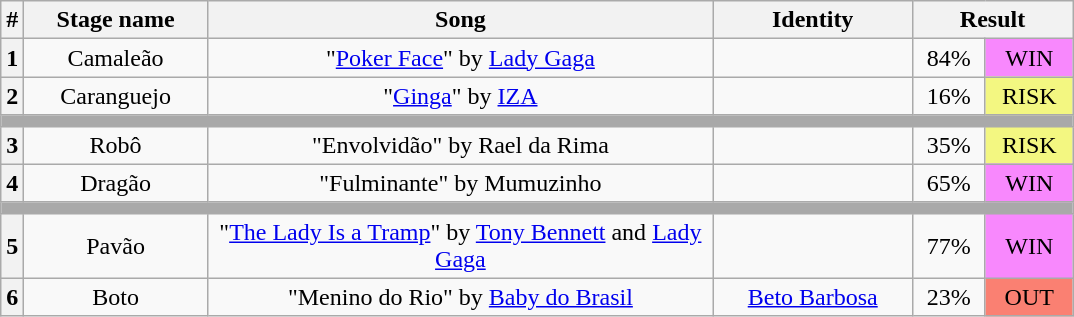<table class="wikitable plainrowheaders" style="text-align: center;">
<tr>
<th>#</th>
<th width=115>Stage name</th>
<th width=330>Song</th>
<th width=125>Identity</th>
<th style="width:100px;" colspan="2">Result</th>
</tr>
<tr>
<th>1</th>
<td>Camaleão</td>
<td>"<a href='#'>Poker Face</a>" by <a href='#'>Lady Gaga</a></td>
<td></td>
<td>84%</td>
<td style="background:#F888FD">WIN</td>
</tr>
<tr>
<th>2</th>
<td>Caranguejo</td>
<td>"<a href='#'>Ginga</a>" by <a href='#'>IZA</a></td>
<td></td>
<td>16%</td>
<td style="background:#F3F781">RISK</td>
</tr>
<tr>
<td colspan="6" style="background:darkGrey;"></td>
</tr>
<tr>
<th>3</th>
<td>Robô</td>
<td>"Envolvidão" by Rael da Rima</td>
<td></td>
<td>35%</td>
<td style="background:#F3F781">RISK</td>
</tr>
<tr>
<th>4</th>
<td>Dragão</td>
<td>"Fulminante" by Mumuzinho</td>
<td></td>
<td>65%</td>
<td style="background:#F888FD">WIN</td>
</tr>
<tr>
<td colspan="6" style="background:darkGrey;"></td>
</tr>
<tr>
<th>5</th>
<td>Pavão</td>
<td>"<a href='#'>The Lady Is a Tramp</a>" by <a href='#'>Tony Bennett</a> and <a href='#'>Lady Gaga</a></td>
<td></td>
<td>77%</td>
<td style="background:#F888FD">WIN</td>
</tr>
<tr>
<th>6</th>
<td>Boto</td>
<td>"Menino do Rio" by <a href='#'>Baby do Brasil</a></td>
<td><a href='#'>Beto Barbosa</a></td>
<td>23%</td>
<td style="background:salmon;">OUT</td>
</tr>
</table>
